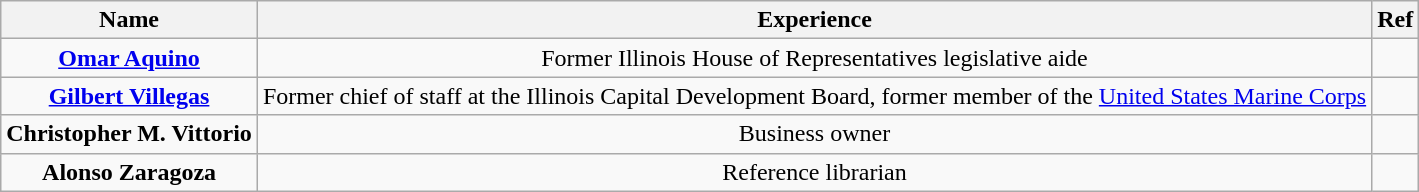<table class="wikitable" style="text-align:center">
<tr>
<th>Name</th>
<th>Experience</th>
<th>Ref</th>
</tr>
<tr>
<td><strong><a href='#'>Omar Aquino</a></strong></td>
<td>Former Illinois House of Representatives legislative aide</td>
<td></td>
</tr>
<tr>
<td><strong><a href='#'>Gilbert Villegas</a></strong></td>
<td>Former chief of staff at the Illinois Capital Development Board, former member of the <a href='#'>United States Marine Corps</a></td>
<td></td>
</tr>
<tr>
<td><strong>Christopher M. Vittorio</strong></td>
<td>Business owner</td>
<td></td>
</tr>
<tr>
<td><strong>Alonso Zaragoza</strong></td>
<td>Reference librarian</td>
<td></td>
</tr>
</table>
